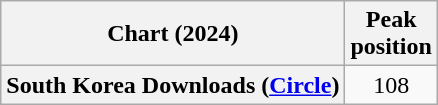<table class="wikitable plainrowheaders" style="text-align:center">
<tr>
<th scope="col">Chart (2024)</th>
<th scope="col">Peak<br>position</th>
</tr>
<tr>
<th scope="row">South Korea Downloads (<a href='#'>Circle</a>)</th>
<td>108</td>
</tr>
</table>
